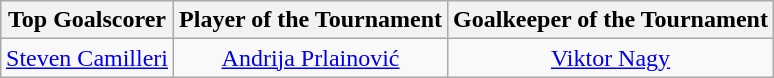<table class=wikitable style="text-align:center; margin:auto">
<tr>
<th>Top Goalscorer</th>
<th>Player of the Tournament</th>
<th>Goalkeeper of the Tournament</th>
</tr>
<tr>
<td> <a href='#'>Steven Camilleri</a></td>
<td> <a href='#'>Andrija Prlainović</a></td>
<td> <a href='#'>Viktor Nagy</a></td>
</tr>
</table>
